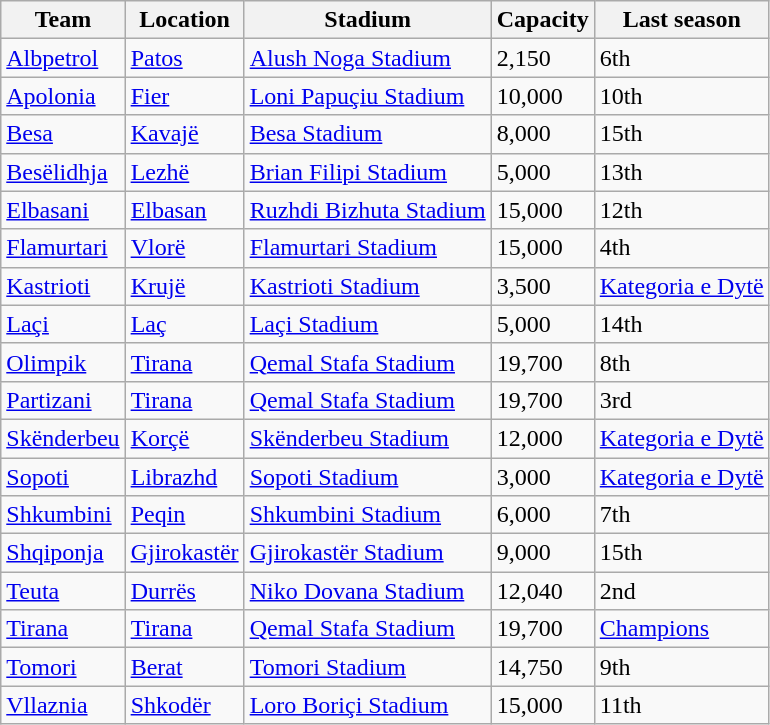<table class="wikitable sortable">
<tr>
<th>Team</th>
<th>Location</th>
<th>Stadium</th>
<th>Capacity</th>
<th>Last season</th>
</tr>
<tr>
<td><a href='#'>Albpetrol</a></td>
<td><a href='#'>Patos</a></td>
<td><a href='#'>Alush Noga Stadium</a></td>
<td>2,150</td>
<td>6th</td>
</tr>
<tr>
<td><a href='#'>Apolonia</a></td>
<td><a href='#'>Fier</a></td>
<td><a href='#'>Loni Papuçiu Stadium</a></td>
<td>10,000</td>
<td>10th</td>
</tr>
<tr>
<td><a href='#'>Besa</a></td>
<td><a href='#'>Kavajë</a></td>
<td><a href='#'>Besa Stadium</a></td>
<td>8,000</td>
<td>15th</td>
</tr>
<tr>
<td><a href='#'>Besëlidhja</a></td>
<td><a href='#'>Lezhë</a></td>
<td><a href='#'>Brian Filipi Stadium</a></td>
<td>5,000</td>
<td>13th</td>
</tr>
<tr>
<td><a href='#'>Elbasani</a></td>
<td><a href='#'>Elbasan</a></td>
<td><a href='#'>Ruzhdi Bizhuta Stadium</a></td>
<td>15,000</td>
<td>12th</td>
</tr>
<tr>
<td><a href='#'>Flamurtari</a></td>
<td><a href='#'>Vlorë</a></td>
<td><a href='#'>Flamurtari Stadium</a></td>
<td>15,000</td>
<td>4th</td>
</tr>
<tr>
<td><a href='#'>Kastrioti</a></td>
<td><a href='#'>Krujë</a></td>
<td><a href='#'>Kastrioti Stadium</a></td>
<td>3,500</td>
<td><a href='#'>Kategoria e Dytë</a></td>
</tr>
<tr>
<td><a href='#'>Laçi</a></td>
<td><a href='#'>Laç</a></td>
<td><a href='#'>Laçi Stadium</a></td>
<td>5,000</td>
<td>14th</td>
</tr>
<tr>
<td><a href='#'>Olimpik</a></td>
<td><a href='#'>Tirana</a></td>
<td><a href='#'>Qemal Stafa Stadium</a></td>
<td>19,700</td>
<td>8th</td>
</tr>
<tr>
<td><a href='#'>Partizani</a></td>
<td><a href='#'>Tirana</a></td>
<td><a href='#'>Qemal Stafa Stadium</a></td>
<td>19,700</td>
<td>3rd</td>
</tr>
<tr>
<td><a href='#'>Skënderbeu</a></td>
<td><a href='#'>Korçë</a></td>
<td><a href='#'>Skënderbeu Stadium</a></td>
<td>12,000</td>
<td><a href='#'>Kategoria e Dytë</a></td>
</tr>
<tr>
<td><a href='#'>Sopoti</a></td>
<td><a href='#'>Librazhd</a></td>
<td><a href='#'>Sopoti Stadium</a></td>
<td>3,000</td>
<td><a href='#'>Kategoria e Dytë</a></td>
</tr>
<tr>
<td><a href='#'>Shkumbini</a></td>
<td><a href='#'>Peqin</a></td>
<td><a href='#'>Shkumbini Stadium</a></td>
<td>6,000</td>
<td>7th</td>
</tr>
<tr>
<td><a href='#'>Shqiponja</a></td>
<td><a href='#'>Gjirokastër</a></td>
<td><a href='#'>Gjirokastër Stadium</a></td>
<td>9,000</td>
<td>15th</td>
</tr>
<tr>
<td><a href='#'>Teuta</a></td>
<td><a href='#'>Durrës</a></td>
<td><a href='#'>Niko Dovana Stadium</a></td>
<td>12,040</td>
<td>2nd</td>
</tr>
<tr>
<td><a href='#'>Tirana</a></td>
<td><a href='#'>Tirana</a></td>
<td><a href='#'>Qemal Stafa Stadium</a></td>
<td>19,700</td>
<td><a href='#'>Champions</a></td>
</tr>
<tr>
<td><a href='#'>Tomori</a></td>
<td><a href='#'>Berat</a></td>
<td><a href='#'>Tomori Stadium</a></td>
<td>14,750</td>
<td>9th</td>
</tr>
<tr>
<td><a href='#'>Vllaznia</a></td>
<td><a href='#'>Shkodër</a></td>
<td><a href='#'>Loro Boriçi Stadium</a></td>
<td>15,000</td>
<td>11th</td>
</tr>
</table>
